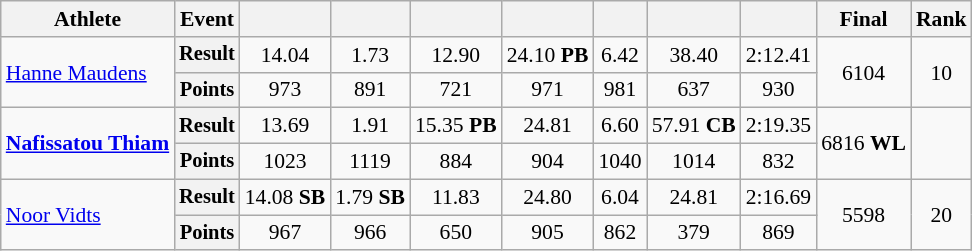<table class="wikitable" style="font-size:90%">
<tr>
<th>Athlete</th>
<th>Event</th>
<th></th>
<th></th>
<th></th>
<th></th>
<th></th>
<th></th>
<th></th>
<th>Final</th>
<th>Rank</th>
</tr>
<tr align=center>
<td rowspan=2 align=left><a href='#'>Hanne Maudens</a></td>
<th style="font-size:95%">Result</th>
<td>14.04</td>
<td>1.73</td>
<td>12.90</td>
<td>24.10 <strong>PB</strong></td>
<td>6.42</td>
<td>38.40</td>
<td>2:12.41</td>
<td rowspan=2>6104</td>
<td rowspan=2>10</td>
</tr>
<tr align=center>
<th style="font-size:95%">Points</th>
<td>973</td>
<td>891</td>
<td>721</td>
<td>971</td>
<td>981</td>
<td>637</td>
<td>930</td>
</tr>
<tr align=center>
<td rowspan=2 align=left><strong><a href='#'>Nafissatou Thiam</a></strong></td>
<th style="font-size:95%">Result</th>
<td>13.69</td>
<td>1.91</td>
<td>15.35 <strong>PB</strong></td>
<td>24.81</td>
<td>6.60</td>
<td>57.91 <strong>CB</strong></td>
<td>2:19.35</td>
<td rowspan=2>6816 <strong>WL</strong></td>
<td rowspan=2></td>
</tr>
<tr align=center>
<th style="font-size:95%">Points</th>
<td>1023</td>
<td>1119</td>
<td>884</td>
<td>904</td>
<td>1040</td>
<td>1014</td>
<td>832</td>
</tr>
<tr align=center>
<td rowspan=2 align=left><a href='#'>Noor Vidts</a></td>
<th style="font-size:95%">Result</th>
<td>14.08 <strong>SB</strong></td>
<td>1.79 <strong>SB</strong></td>
<td>11.83</td>
<td>24.80</td>
<td>6.04</td>
<td>24.81</td>
<td>2:16.69</td>
<td rowspan=2>5598</td>
<td rowspan=2>20</td>
</tr>
<tr align=center>
<th style="font-size:95%">Points</th>
<td>967</td>
<td>966</td>
<td>650</td>
<td>905</td>
<td>862</td>
<td>379</td>
<td>869</td>
</tr>
</table>
